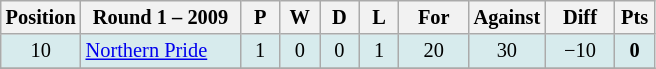<table class="wikitable" style="text-align:center; font-size:85%;">
<tr>
<th width=40 abbr="Position">Position</th>
<th width=100>Round 1 – 2009</th>
<th width=20 abbr="Played">P</th>
<th width=20 abbr="Won">W</th>
<th width=20 abbr="Drawn">D</th>
<th width=20 abbr="Lost">L</th>
<th width=40 abbr="Points for">For</th>
<th width=40 abbr="Points against">Against</th>
<th width=40 abbr="Points difference">Diff</th>
<th width=20 abbr="Points">Pts</th>
</tr>
<tr style="background: #d7ebed;">
<td>10</td>
<td style="text-align:left;"> <a href='#'>Northern Pride</a></td>
<td>1</td>
<td>0</td>
<td>0</td>
<td>1</td>
<td>20</td>
<td>30</td>
<td>−10</td>
<td><strong>0</strong></td>
</tr>
<tr>
</tr>
</table>
